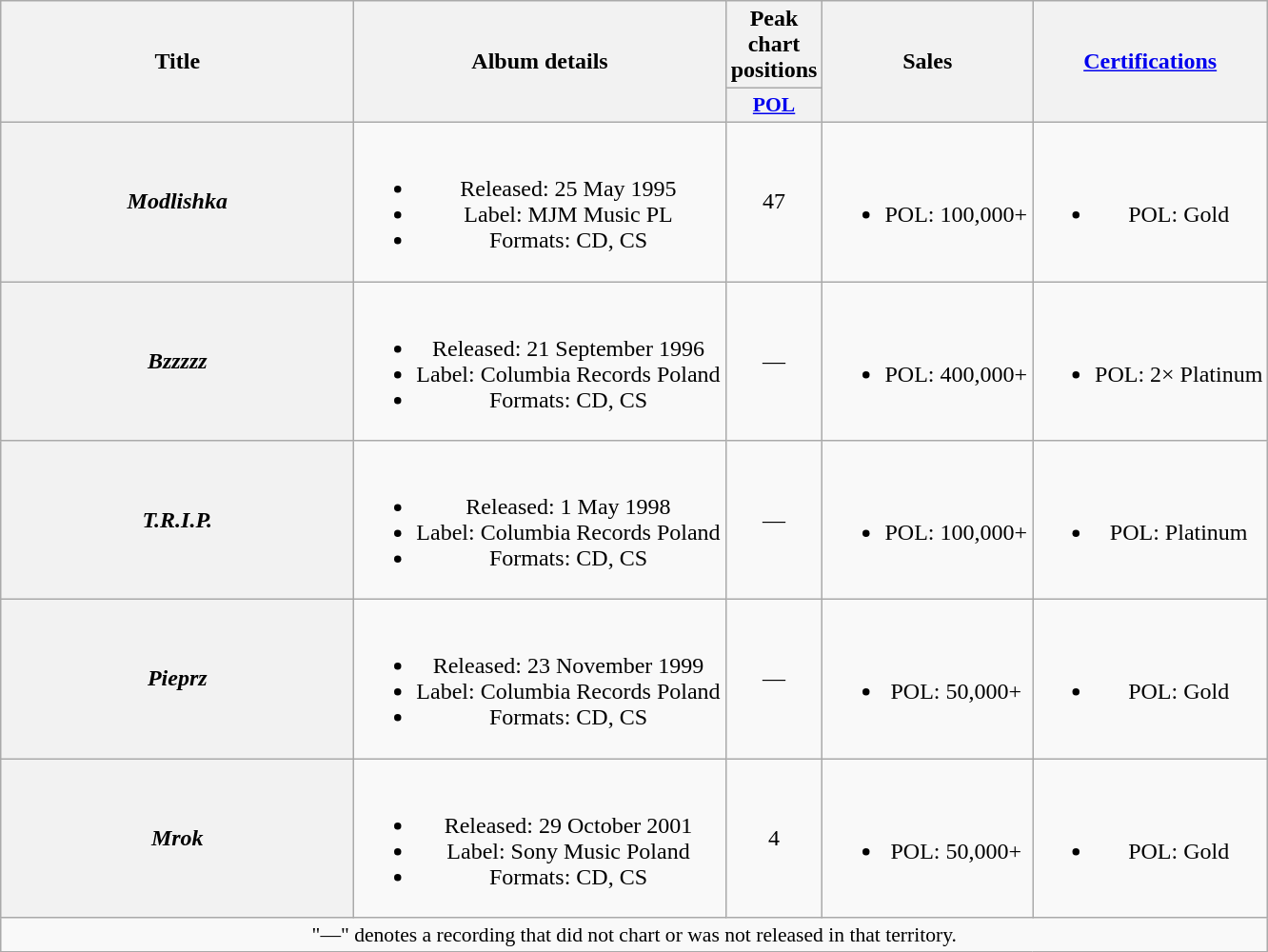<table class="wikitable plainrowheaders" style="text-align:center;">
<tr>
<th scope="col" rowspan="2" style="width:15em;">Title</th>
<th scope="col" rowspan="2">Album details</th>
<th scope="col" colspan="1">Peak chart positions</th>
<th scope="col" rowspan="2">Sales</th>
<th scope="col" rowspan="2"><a href='#'>Certifications</a></th>
</tr>
<tr>
<th scope="col" style="width:3em;font-size:90%;"><a href='#'>POL</a><br></th>
</tr>
<tr>
<th scope="row"><em>Modlishka</em></th>
<td><br><ul><li>Released: 25 May 1995</li><li>Label: MJM Music PL</li><li>Formats: CD, CS</li></ul></td>
<td>47</td>
<td><br><ul><li>POL: 100,000+</li></ul></td>
<td><br><ul><li>POL: Gold</li></ul></td>
</tr>
<tr>
<th scope="row"><em>Bzzzzz</em></th>
<td><br><ul><li>Released: 21 September 1996</li><li>Label: Columbia Records Poland</li><li>Formats: CD, CS</li></ul></td>
<td>—</td>
<td><br><ul><li>POL: 400,000+</li></ul></td>
<td><br><ul><li>POL: 2× Platinum</li></ul></td>
</tr>
<tr>
<th scope="row"><em>T.R.I.P.</em></th>
<td><br><ul><li>Released: 1 May 1998</li><li>Label: Columbia Records Poland</li><li>Formats: CD, CS</li></ul></td>
<td>—</td>
<td><br><ul><li>POL: 100,000+</li></ul></td>
<td><br><ul><li>POL: Platinum</li></ul></td>
</tr>
<tr>
<th scope="row"><em>Pieprz</em></th>
<td><br><ul><li>Released: 23 November 1999</li><li>Label: Columbia Records Poland</li><li>Formats: CD, CS</li></ul></td>
<td>—</td>
<td><br><ul><li>POL: 50,000+</li></ul></td>
<td><br><ul><li>POL: Gold</li></ul></td>
</tr>
<tr>
<th scope="row"><em>Mrok</em></th>
<td><br><ul><li>Released: 29 October 2001</li><li>Label: Sony Music Poland</li><li>Formats: CD, CS</li></ul></td>
<td>4</td>
<td><br><ul><li>POL: 50,000+</li></ul></td>
<td><br><ul><li>POL: Gold</li></ul></td>
</tr>
<tr>
<td colspan="20" style="font-size:90%">"—" denotes a recording that did not chart or was not released in that territory.</td>
</tr>
</table>
